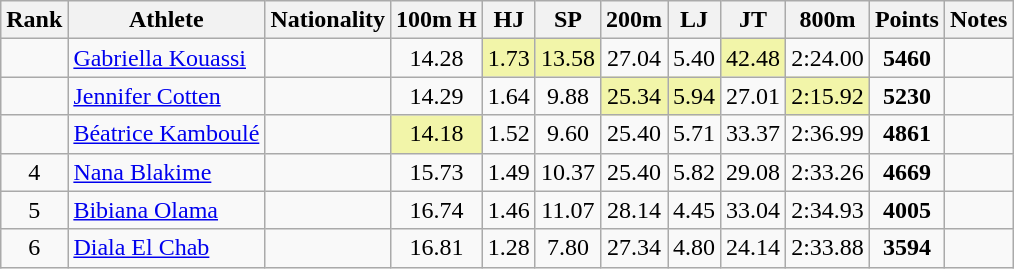<table class="wikitable sortable" style=" text-align:center;">
<tr>
<th>Rank</th>
<th>Athlete</th>
<th>Nationality</th>
<th>100m H</th>
<th>HJ</th>
<th>SP</th>
<th>200m</th>
<th>LJ</th>
<th>JT</th>
<th>800m</th>
<th>Points</th>
<th>Notes</th>
</tr>
<tr>
<td></td>
<td align=left><a href='#'>Gabriella Kouassi</a></td>
<td align=left></td>
<td>14.28</td>
<td bgcolor=#F2F5A9>1.73</td>
<td bgcolor=#F2F5A9>13.58</td>
<td>27.04</td>
<td>5.40</td>
<td bgcolor=#F2F5A9>42.48</td>
<td>2:24.00</td>
<td><strong>5460</strong></td>
<td></td>
</tr>
<tr>
<td></td>
<td align=left><a href='#'>Jennifer Cotten</a></td>
<td align=left></td>
<td>14.29</td>
<td>1.64</td>
<td>9.88</td>
<td bgcolor=#F2F5A9>25.34</td>
<td bgcolor=#F2F5A9>5.94</td>
<td>27.01</td>
<td bgcolor=#F2F5A9>2:15.92</td>
<td><strong>5230</strong></td>
<td></td>
</tr>
<tr>
<td></td>
<td align=left><a href='#'>Béatrice Kamboulé</a></td>
<td align=left></td>
<td bgcolor=#F2F5A9>14.18</td>
<td>1.52</td>
<td>9.60</td>
<td>25.40</td>
<td>5.71</td>
<td>33.37</td>
<td>2:36.99</td>
<td><strong>4861</strong></td>
<td></td>
</tr>
<tr>
<td>4</td>
<td align=left><a href='#'>Nana Blakime</a></td>
<td align=left></td>
<td>15.73</td>
<td>1.49</td>
<td>10.37</td>
<td>25.40</td>
<td>5.82</td>
<td>29.08</td>
<td>2:33.26</td>
<td><strong>4669</strong></td>
<td></td>
</tr>
<tr>
<td>5</td>
<td align=left><a href='#'>Bibiana Olama</a></td>
<td align=left></td>
<td>16.74</td>
<td>1.46</td>
<td>11.07</td>
<td>28.14</td>
<td>4.45</td>
<td>33.04</td>
<td>2:34.93</td>
<td><strong>4005</strong></td>
<td></td>
</tr>
<tr>
<td>6</td>
<td align=left><a href='#'>Diala El Chab</a></td>
<td align=left></td>
<td>16.81</td>
<td>1.28</td>
<td>7.80</td>
<td>27.34</td>
<td>4.80</td>
<td>24.14</td>
<td>2:33.88</td>
<td><strong>3594</strong></td>
<td></td>
</tr>
</table>
